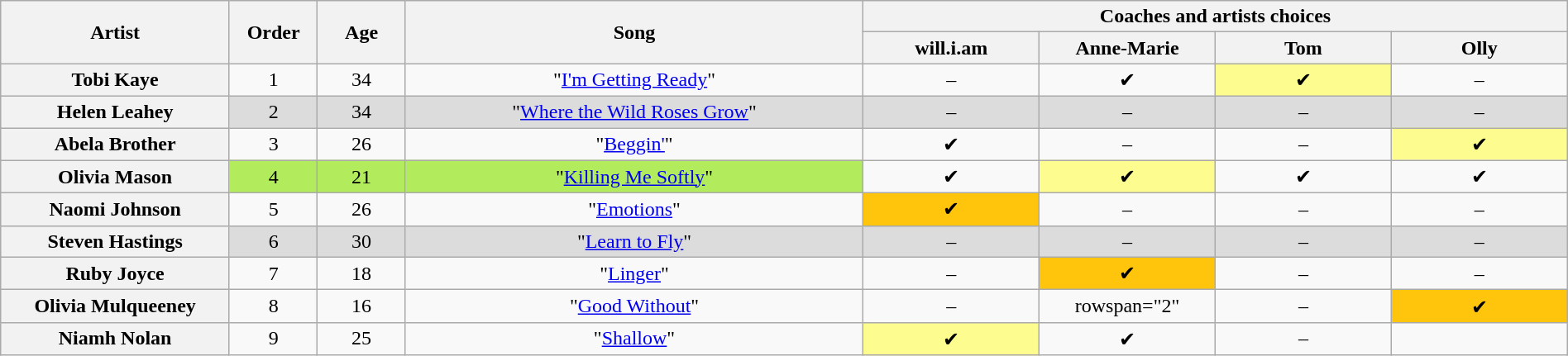<table class="wikitable" style="text-align:center; width:100%">
<tr>
<th scope="col" rowspan="2" style="width:13%">Artist</th>
<th scope="col" rowspan="2" style="width:05%">Order</th>
<th scope="col" rowspan="2" style="width:05%">Age</th>
<th scope="col" rowspan="2" style="width:26%">Song</th>
<th scope="col" colspan="4" style="width:40%">Coaches and artists choices</th>
</tr>
<tr>
<th style="width:10%">will.i.am</th>
<th style="width:10%">Anne-Marie</th>
<th style="width:10%">Tom</th>
<th style="width:10%">Olly</th>
</tr>
<tr>
<th scope="row">Tobi Kaye</th>
<td>1</td>
<td>34</td>
<td>"<a href='#'>I'm Getting Ready</a>"</td>
<td>–</td>
<td>✔</td>
<td style="background:#fdfc8f">✔</td>
<td>–</td>
</tr>
<tr style="background:#DCDCDC">
<th scope="row">Helen Leahey</th>
<td>2</td>
<td>34</td>
<td>"<a href='#'>Where the Wild Roses Grow</a>"</td>
<td>–</td>
<td>–</td>
<td>–</td>
<td>–</td>
</tr>
<tr>
<th scope="row">Abela Brother</th>
<td>3</td>
<td>26</td>
<td>"<a href='#'>Beggin'</a>"</td>
<td>✔</td>
<td>–</td>
<td>–</td>
<td style="background:#fdfc8f">✔</td>
</tr>
<tr>
<th scope="row">Olivia Mason</th>
<td style="background:#B2EC5D">4</td>
<td style="background:#B2EC5D">21</td>
<td style="background:#B2EC5D">"<a href='#'>Killing Me Softly</a>"</td>
<td>✔</td>
<td style="background:#fdfc8f">✔</td>
<td>✔</td>
<td>✔</td>
</tr>
<tr>
<th scope="row">Naomi Johnson</th>
<td>5</td>
<td>26</td>
<td>"<a href='#'>Emotions</a>"</td>
<td style="background:#ffc40c">✔</td>
<td>–</td>
<td>–</td>
<td>–</td>
</tr>
<tr style="background:#DCDCDC">
<th scope="row">Steven Hastings</th>
<td>6</td>
<td>30</td>
<td>"<a href='#'>Learn to Fly</a>"</td>
<td>–</td>
<td>–</td>
<td>–</td>
<td>–</td>
</tr>
<tr>
<th scope="row">Ruby Joyce</th>
<td>7</td>
<td>18</td>
<td>"<a href='#'>Linger</a>"</td>
<td>–</td>
<td style="background:#ffc40c">✔</td>
<td>–</td>
<td>–</td>
</tr>
<tr>
<th scope="row">Olivia Mulqueeney</th>
<td>8</td>
<td>16</td>
<td>"<a href='#'>Good Without</a>"</td>
<td>–</td>
<td>rowspan="2" </td>
<td>–</td>
<td style="background:#ffc40c">✔</td>
</tr>
<tr>
<th scope="row">Niamh Nolan</th>
<td>9</td>
<td>25</td>
<td>"<a href='#'>Shallow</a>"</td>
<td style="background:#fdfc8f">✔</td>
<td>✔</td>
<td>–</td>
</tr>
</table>
